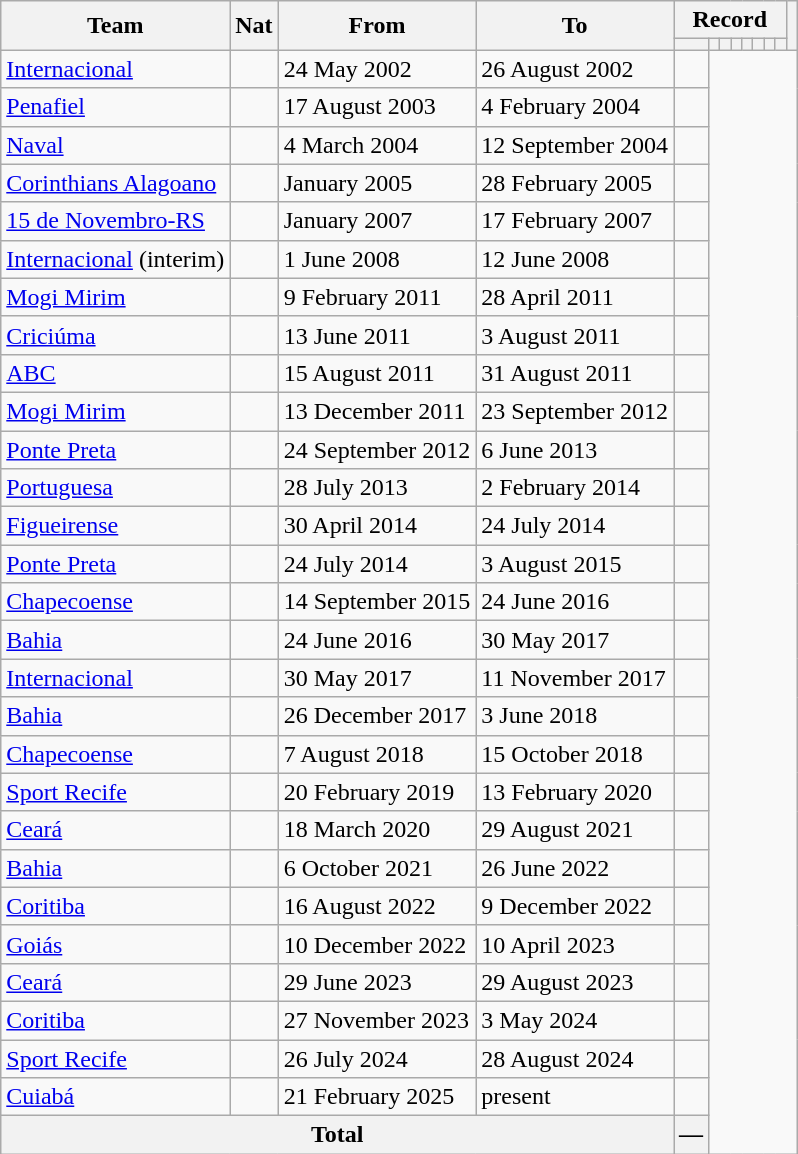<table class="wikitable" style="text-align: center">
<tr>
<th rowspan="2">Team</th>
<th rowspan="2">Nat</th>
<th rowspan="2">From</th>
<th rowspan="2">To</th>
<th colspan="8">Record</th>
<th rowspan=2></th>
</tr>
<tr>
<th></th>
<th></th>
<th></th>
<th></th>
<th></th>
<th></th>
<th></th>
<th></th>
</tr>
<tr>
<td align=left><a href='#'>Internacional</a></td>
<td></td>
<td align=left>24 May 2002</td>
<td align=left>26 August 2002<br></td>
<td></td>
</tr>
<tr>
<td align=left><a href='#'>Penafiel</a></td>
<td></td>
<td align=left>17 August 2003</td>
<td align=left>4 February 2004<br></td>
<td></td>
</tr>
<tr>
<td align=left><a href='#'>Naval</a></td>
<td></td>
<td align=left>4 March 2004</td>
<td align=left>12 September 2004<br></td>
<td></td>
</tr>
<tr>
<td align=left><a href='#'>Corinthians Alagoano</a></td>
<td></td>
<td align=left>January 2005</td>
<td align=left>28 February 2005<br></td>
<td></td>
</tr>
<tr>
<td align=left><a href='#'>15 de Novembro-RS</a></td>
<td></td>
<td align=left>January 2007</td>
<td align=left>17 February 2007<br></td>
<td></td>
</tr>
<tr>
<td align=left><a href='#'>Internacional</a> (interim)</td>
<td></td>
<td align=left>1 June 2008</td>
<td align=left>12 June 2008<br></td>
<td></td>
</tr>
<tr>
<td align=left><a href='#'>Mogi Mirim</a></td>
<td></td>
<td align=left>9 February 2011</td>
<td align=left>28 April 2011<br></td>
<td></td>
</tr>
<tr>
<td align=left><a href='#'>Criciúma</a></td>
<td></td>
<td align=left>13 June 2011</td>
<td align=left>3 August 2011<br></td>
<td></td>
</tr>
<tr>
<td align=left><a href='#'>ABC</a></td>
<td></td>
<td align=left>15 August 2011</td>
<td align=left>31 August 2011<br></td>
<td></td>
</tr>
<tr>
<td align=left><a href='#'>Mogi Mirim</a></td>
<td></td>
<td align=left>13 December 2011</td>
<td align=left>23 September 2012<br></td>
<td></td>
</tr>
<tr>
<td align=left><a href='#'>Ponte Preta</a></td>
<td></td>
<td align=left>24 September 2012</td>
<td align=left>6 June 2013<br></td>
<td></td>
</tr>
<tr>
<td align=left><a href='#'>Portuguesa</a></td>
<td></td>
<td align=left>28 July 2013</td>
<td align=left>2 February 2014<br></td>
<td></td>
</tr>
<tr>
<td align=left><a href='#'>Figueirense</a></td>
<td></td>
<td align=left>30 April 2014</td>
<td align=left>24 July 2014<br></td>
<td></td>
</tr>
<tr>
<td align=left><a href='#'>Ponte Preta</a></td>
<td></td>
<td align=left>24 July 2014</td>
<td align=left>3 August 2015<br></td>
<td></td>
</tr>
<tr>
<td align=left><a href='#'>Chapecoense</a></td>
<td></td>
<td align=left>14 September 2015</td>
<td align=left>24 June 2016<br></td>
<td></td>
</tr>
<tr>
<td align=left><a href='#'>Bahia</a></td>
<td></td>
<td align=left>24 June 2016</td>
<td align=left>30 May 2017<br></td>
<td></td>
</tr>
<tr>
<td align=left><a href='#'>Internacional</a></td>
<td></td>
<td align=left>30 May 2017</td>
<td align=left>11 November 2017<br></td>
<td></td>
</tr>
<tr>
<td align=left><a href='#'>Bahia</a></td>
<td></td>
<td align=left>26 December 2017</td>
<td align=left>3 June 2018<br></td>
<td></td>
</tr>
<tr>
<td align=left><a href='#'>Chapecoense</a></td>
<td></td>
<td align=left>7 August 2018</td>
<td align=left>15 October 2018<br></td>
<td></td>
</tr>
<tr>
<td align=left><a href='#'>Sport Recife</a></td>
<td></td>
<td align=left>20 February 2019</td>
<td align=left>13 February 2020<br></td>
<td></td>
</tr>
<tr>
<td align=left><a href='#'>Ceará</a></td>
<td></td>
<td align=left>18 March 2020</td>
<td align=left>29 August 2021<br></td>
<td></td>
</tr>
<tr>
<td align=left><a href='#'>Bahia</a></td>
<td></td>
<td align=left>6 October 2021</td>
<td align=left>26 June 2022<br></td>
<td></td>
</tr>
<tr>
<td align=left><a href='#'>Coritiba</a></td>
<td></td>
<td align=left>16 August 2022</td>
<td align=left>9 December 2022<br></td>
<td></td>
</tr>
<tr>
<td align=left><a href='#'>Goiás</a></td>
<td></td>
<td align=left>10 December 2022</td>
<td align=left>10 April 2023<br></td>
<td></td>
</tr>
<tr>
<td align=left><a href='#'>Ceará</a></td>
<td></td>
<td align=left>29 June 2023</td>
<td align=left>29 August 2023<br></td>
<td></td>
</tr>
<tr>
<td align=left><a href='#'>Coritiba</a></td>
<td></td>
<td align=left>27 November 2023</td>
<td align=left>3 May 2024<br></td>
<td></td>
</tr>
<tr>
<td align=left><a href='#'>Sport Recife</a></td>
<td></td>
<td align=left>26 July 2024</td>
<td align=left>28 August 2024<br></td>
<td></td>
</tr>
<tr>
<td align=left><a href='#'>Cuiabá</a></td>
<td></td>
<td align=left>21 February 2025</td>
<td align=left>present<br></td>
<td></td>
</tr>
<tr>
<th colspan="4">Total<br></th>
<th>—</th>
</tr>
</table>
